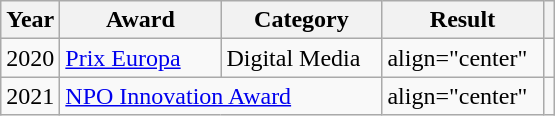<table class="wikitable">
<tr>
<th>Year</th>
<th width=100px>Award</th>
<th width=100px>Category</th>
<th width=100px>Result</th>
<th></th>
</tr>
<tr>
<td>2020</td>
<td><a href='#'>Prix Europa</a></td>
<td>Digital Media</td>
<td>align="center" </td>
<td></td>
</tr>
<tr>
<td>2021</td>
<td colspan="2"><a href='#'>NPO Innovation Award</a></td>
<td>align="center" </td>
<td></td>
</tr>
</table>
